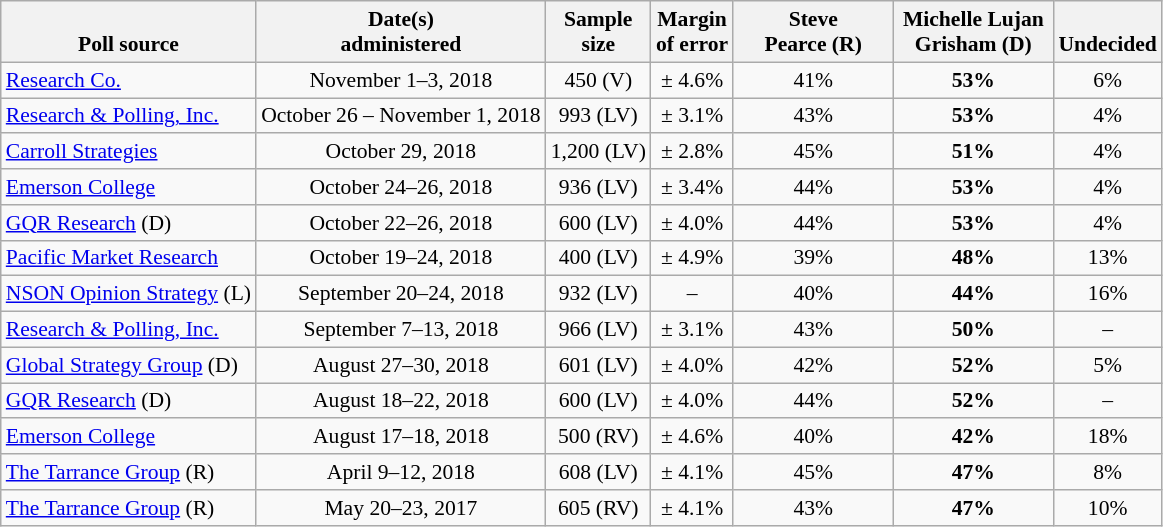<table class="wikitable" style="font-size:90%;text-align:center;">
<tr valign=bottom>
<th>Poll source</th>
<th>Date(s)<br>administered</th>
<th>Sample<br>size</th>
<th>Margin<br>of error</th>
<th style="width:100px;">Steve<br>Pearce (R)</th>
<th style="width:100px;">Michelle Lujan<br>Grisham (D)</th>
<th>Undecided</th>
</tr>
<tr>
<td style="text-align:left;"><a href='#'>Research Co.</a></td>
<td>November 1–3, 2018</td>
<td>450 (V)</td>
<td>± 4.6%</td>
<td>41%</td>
<td><strong>53%</strong></td>
<td>6%</td>
</tr>
<tr>
<td style="text-align:left;"><a href='#'>Research & Polling, Inc.</a></td>
<td>October 26 – November 1, 2018</td>
<td>993 (LV)</td>
<td>± 3.1%</td>
<td>43%</td>
<td><strong>53%</strong></td>
<td>4%</td>
</tr>
<tr>
<td style="text-align:left;"><a href='#'>Carroll Strategies</a></td>
<td>October 29, 2018</td>
<td>1,200 (LV)</td>
<td>± 2.8%</td>
<td>45%</td>
<td><strong>51%</strong></td>
<td align=center>4%</td>
</tr>
<tr>
<td style="text-align:left;"><a href='#'>Emerson College</a></td>
<td>October 24–26, 2018</td>
<td>936 (LV)</td>
<td>± 3.4%</td>
<td>44%</td>
<td><strong>53%</strong></td>
<td>4%</td>
</tr>
<tr>
<td style="text-align:left;"><a href='#'>GQR Research</a> (D)</td>
<td>October 22–26, 2018</td>
<td>600 (LV)</td>
<td>± 4.0%</td>
<td>44%</td>
<td><strong>53%</strong></td>
<td>4%</td>
</tr>
<tr>
<td style="text-align:left;"><a href='#'>Pacific Market Research</a></td>
<td>October 19–24, 2018</td>
<td>400 (LV)</td>
<td>± 4.9%</td>
<td>39%</td>
<td><strong>48%</strong></td>
<td>13%</td>
</tr>
<tr>
<td style="text-align:left;"><a href='#'>NSON Opinion Strategy</a> (L)</td>
<td>September 20–24, 2018</td>
<td>932 (LV)</td>
<td>–</td>
<td>40%</td>
<td><strong>44%</strong></td>
<td>16%</td>
</tr>
<tr>
<td style="text-align:left;"><a href='#'>Research & Polling, Inc.</a></td>
<td>September 7–13, 2018</td>
<td>966 (LV)</td>
<td>± 3.1%</td>
<td>43%</td>
<td><strong>50%</strong></td>
<td>–</td>
</tr>
<tr>
<td style="text-align:left;"><a href='#'>Global Strategy Group</a> (D)</td>
<td>August 27–30, 2018</td>
<td>601 (LV)</td>
<td>± 4.0%</td>
<td>42%</td>
<td><strong>52%</strong></td>
<td>5%</td>
</tr>
<tr>
<td style="text-align:left;"><a href='#'>GQR Research</a> (D)</td>
<td>August 18–22, 2018</td>
<td>600 (LV)</td>
<td>± 4.0%</td>
<td>44%</td>
<td><strong>52%</strong></td>
<td>–</td>
</tr>
<tr>
<td style="text-align:left;"><a href='#'>Emerson College</a></td>
<td>August 17–18, 2018</td>
<td>500 (RV)</td>
<td>± 4.6%</td>
<td>40%</td>
<td><strong>42%</strong></td>
<td>18%</td>
</tr>
<tr>
<td style="text-align:left;"><a href='#'>The Tarrance Group</a> (R)</td>
<td>April 9–12, 2018</td>
<td>608 (LV)</td>
<td>± 4.1%</td>
<td>45%</td>
<td><strong>47%</strong></td>
<td>8%</td>
</tr>
<tr>
<td style="text-align:left;"><a href='#'>The Tarrance Group</a> (R)</td>
<td>May 20–23, 2017</td>
<td>605 (RV)</td>
<td>± 4.1%</td>
<td>43%</td>
<td><strong>47%</strong></td>
<td align=center>10%</td>
</tr>
</table>
